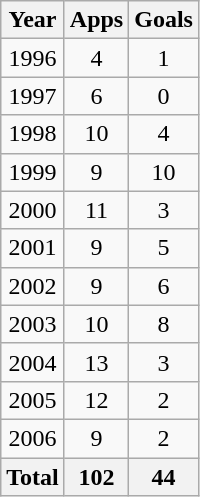<table class="wikitable sortable" style="text-align:center">
<tr>
<th scope="col">Year</th>
<th scope="col">Apps</th>
<th scope="col">Goals</th>
</tr>
<tr>
<td>1996</td>
<td>4</td>
<td>1</td>
</tr>
<tr>
<td>1997</td>
<td>6</td>
<td>0</td>
</tr>
<tr>
<td>1998</td>
<td>10</td>
<td>4</td>
</tr>
<tr>
<td>1999</td>
<td>9</td>
<td>10</td>
</tr>
<tr>
<td>2000</td>
<td>11</td>
<td>3</td>
</tr>
<tr>
<td>2001</td>
<td>9</td>
<td>5</td>
</tr>
<tr>
<td>2002</td>
<td>9</td>
<td>6</td>
</tr>
<tr>
<td>2003</td>
<td>10</td>
<td>8</td>
</tr>
<tr>
<td>2004</td>
<td>13</td>
<td>3</td>
</tr>
<tr>
<td>2005</td>
<td>12</td>
<td>2</td>
</tr>
<tr>
<td>2006</td>
<td>9</td>
<td>2</td>
</tr>
<tr>
<th>Total</th>
<th>102</th>
<th>44</th>
</tr>
</table>
